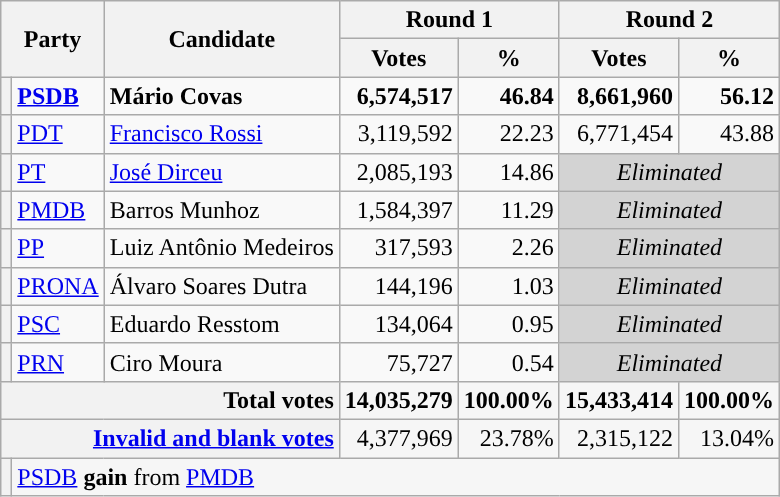<table class="wikitable sortable" style="text-align:right">
<tr>
<th colspan=2 rowspan=2>Party</th>
<th rowspan=2>Candidate</th>
<th colspan=2>Round 1</th>
<th colspan=2>Round 2</th>
</tr>
<tr>
<th>Votes</th>
<th>%</th>
<th>Votes</th>
<th>%</th>
</tr>
<tr>
<th style="background-color:"></th>
<td style="text-align:left"><strong><a href='#'>PSDB</a></strong></td>
<td style="text-align:left"><strong>Mário Covas</strong></td>
<td><strong>6,574,517</strong></td>
<td><strong>46.84</strong></td>
<td><strong>8,661,960</strong></td>
<td><strong>56.12</strong></td>
</tr>
<tr>
<th style="background-color:"></th>
<td style="text-align:left"><a href='#'>PDT</a></td>
<td style="text-align:left"><a href='#'>Francisco Rossi</a></td>
<td>3,119,592</td>
<td>22.23</td>
<td>6,771,454</td>
<td>43.88</td>
</tr>
<tr>
<th style="background-color:"></th>
<td style="text-align:left"><a href='#'>PT</a></td>
<td style="text-align:left"><a href='#'>José Dirceu</a></td>
<td>2,085,193</td>
<td>14.86</td>
<td colspan="2"  style="background:lightgrey; text-align:center;"><em>Eliminated</em></td>
</tr>
<tr>
<th style="background-color:"></th>
<td style="text-align:left"><a href='#'>PMDB</a></td>
<td style="text-align:left">Barros Munhoz</td>
<td>1,584,397</td>
<td>11.29</td>
<td colspan="2"  style="background:lightgrey; text-align:center;"><em>Eliminated</em></td>
</tr>
<tr>
<th style="background-color:"></th>
<td style="text-align:left"><a href='#'>PP</a></td>
<td style="text-align:left">Luiz Antônio Medeiros</td>
<td>317,593</td>
<td>2.26</td>
<td colspan="2"  style="background:lightgrey; text-align:center;"><em>Eliminated</em></td>
</tr>
<tr>
<th style="background-color:"></th>
<td style="text-align:left"><a href='#'>PRONA</a></td>
<td style="text-align:left">Álvaro Soares Dutra</td>
<td>144,196</td>
<td>1.03</td>
<td colspan="2"  style="background:lightgrey; text-align:center;"><em>Eliminated</em></td>
</tr>
<tr>
<th style="background-color:"></th>
<td style="text-align:left"><a href='#'>PSC</a></td>
<td style="text-align:left">Eduardo Resstom</td>
<td>134,064</td>
<td>0.95</td>
<td colspan="2"  style="background:lightgrey; text-align:center;"><em>Eliminated</em></td>
</tr>
<tr>
<th style="background-color:"></th>
<td style="text-align:left"><a href='#'>PRN</a></td>
<td style="text-align:left">Ciro Moura</td>
<td>75,727</td>
<td>0.54</td>
<td colspan="2"  style="background:lightgrey; text-align:center;"><em>Eliminated</em></td>
</tr>
<tr class="sortbottom" style="background:#f6f6f6;">
<th colspan=3 scope="row" style="text-align:right;">Total votes</th>
<td><strong>14,035,279</strong></td>
<td><strong>100.00%</strong></td>
<td><strong>15,433,414</strong></td>
<td><strong>100.00%</strong></td>
</tr>
<tr class="sortbottom" style="background:#f6f6f6;">
<th colspan=3 scope="row" style="text-align:right;"><a href='#'>Invalid and blank votes</a></th>
<td>4,377,969</td>
<td>23.78%</td>
<td>2,315,122</td>
<td>13.04%</td>
</tr>
<tr class="sortbottom" style="background:#f6f6f6;">
<th style="background-color:"></th>
<td style="text-align:left" colspan=6><a href='#'>PSDB</a> <strong>gain</strong> from <a href='#'>PMDB</a></td>
</tr>
</table>
